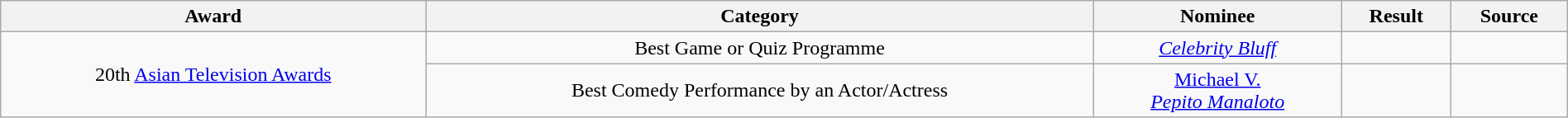<table class="wikitable" style="text-align:center; font-size:100%; line-height:18px;" width="100%">
<tr>
<th>Award</th>
<th>Category</th>
<th>Nominee</th>
<th>Result</th>
<th>Source</th>
</tr>
<tr>
<td rowspan="2">20th <a href='#'>Asian Television Awards</a></td>
<td>Best Game or Quiz Programme</td>
<td><em><a href='#'>Celebrity Bluff</a></em></td>
<td></td>
<td></td>
</tr>
<tr>
<td>Best Comedy Performance by an Actor/Actress</td>
<td><a href='#'>Michael V.</a> <br> <em><a href='#'>Pepito Manaloto</a></em></td>
<td></td>
<td></td>
</tr>
</table>
